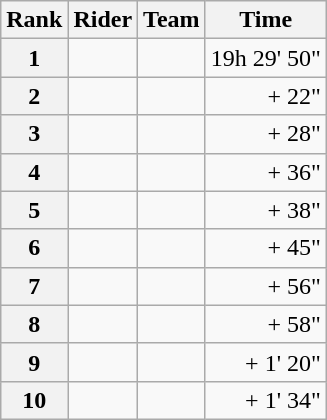<table class="wikitable" margin-bottom:0;">
<tr>
<th scope="col">Rank</th>
<th scope="col">Rider</th>
<th scope="col">Team</th>
<th scope="col">Time</th>
</tr>
<tr>
<th scope="row">1</th>
<td> </td>
<td></td>
<td align="right">19h 29' 50"</td>
</tr>
<tr>
<th scope="row">2</th>
<td></td>
<td></td>
<td align="right">+ 22"</td>
</tr>
<tr>
<th scope="row">3</th>
<td></td>
<td></td>
<td align="right">+ 28"</td>
</tr>
<tr>
<th scope="row">4</th>
<td></td>
<td></td>
<td align="right">+ 36"</td>
</tr>
<tr>
<th scope="row">5</th>
<td></td>
<td></td>
<td align="right">+ 38"</td>
</tr>
<tr>
<th scope="row">6</th>
<td></td>
<td></td>
<td align="right">+ 45"</td>
</tr>
<tr>
<th scope="row">7</th>
<td></td>
<td></td>
<td align="right">+ 56"</td>
</tr>
<tr>
<th scope="row">8</th>
<td></td>
<td></td>
<td align="right">+ 58"</td>
</tr>
<tr>
<th scope="row">9</th>
<td></td>
<td></td>
<td align="right">+ 1' 20"</td>
</tr>
<tr>
<th scope="row">10</th>
<td></td>
<td></td>
<td align="right">+ 1' 34"</td>
</tr>
</table>
